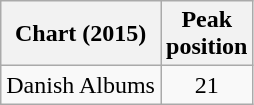<table class="wikitable plainrowheaders" style="text-align:center">
<tr>
<th scope="col">Chart (2015)</th>
<th scope="col">Peak<br>position</th>
</tr>
<tr>
<td>Danish Albums</td>
<td>21</td>
</tr>
</table>
